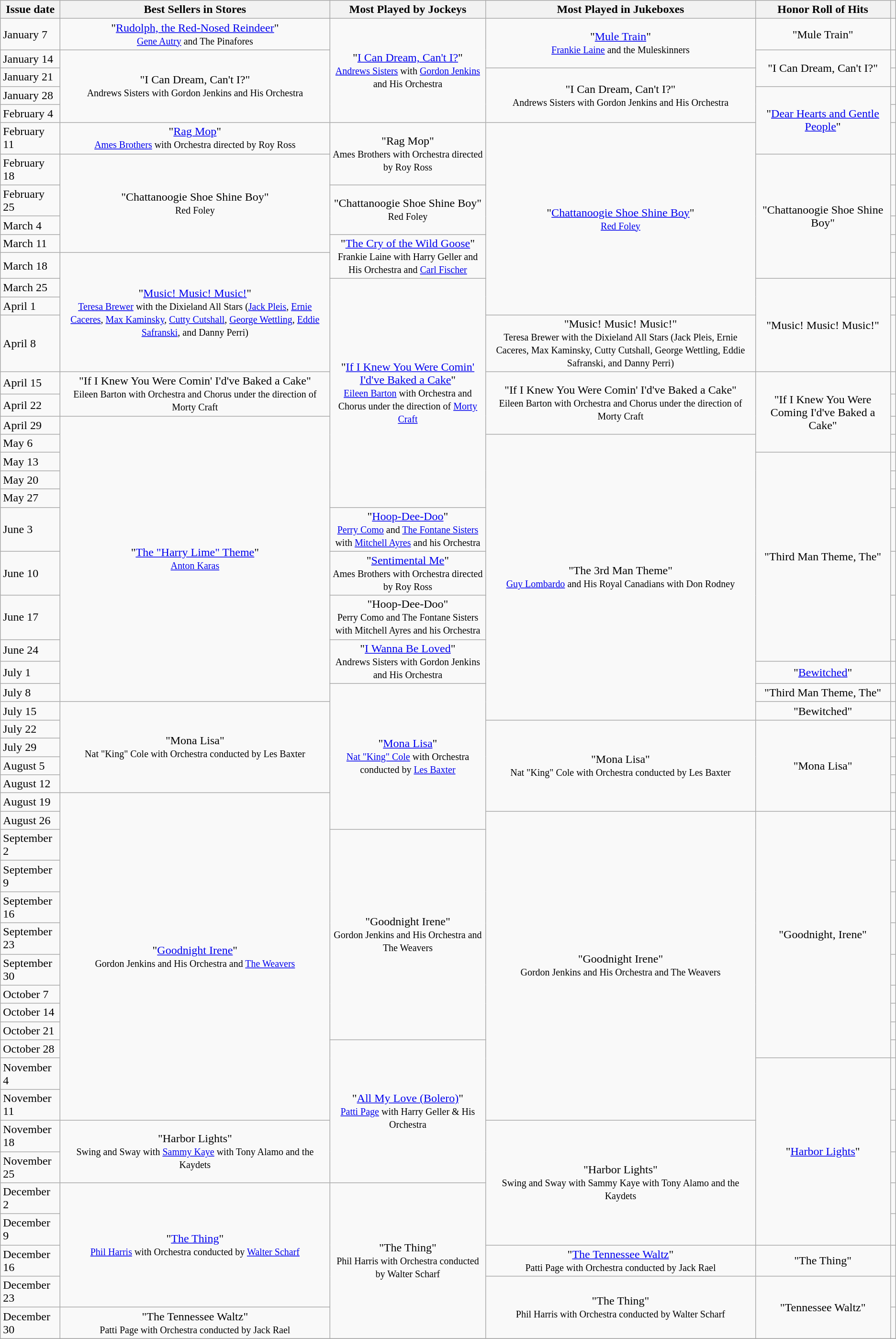<table class="wikitable">
<tr>
<th>Issue date</th>
<th>Best Sellers in Stores</th>
<th>Most Played by Jockeys</th>
<th>Most Played in Jukeboxes</th>
<th>Honor Roll of Hits</th>
<th></th>
</tr>
<tr>
<td>January 7</td>
<td style="text-align: center;">"<a href='#'>Rudolph, the Red-Nosed Reindeer</a>"<br><small><a href='#'>Gene Autry</a> and The Pinafores</small></td>
<td rowspan=5 style="text-align: center;">"<a href='#'>I Can Dream, Can't I?</a>"<br><small><a href='#'>Andrews Sisters</a> with <a href='#'>Gordon Jenkins</a> and His Orchestra</small></td>
<td rowspan=2 style="text-align: center;">"<a href='#'>Mule Train</a>"<br><small><a href='#'>Frankie Laine</a> and the Muleskinners</small></td>
<td style="text-align: center;">"Mule Train"</td>
<td style="text-align: center;"></td>
</tr>
<tr>
<td>January 14</td>
<td rowspan=4 style="text-align: center;">"I Can Dream, Can't I?"<br><small>Andrews Sisters with Gordon Jenkins and His Orchestra</small></td>
<td rowspan=2 style="text-align: center;">"I Can Dream, Can't I?"</td>
<td style="text-align: center;"></td>
</tr>
<tr>
<td>January 21</td>
<td rowspan=3 style="text-align: center;">"I Can Dream, Can't I?"<br><small>Andrews Sisters with Gordon Jenkins and His Orchestra</small></td>
<td style="text-align: center;"></td>
</tr>
<tr>
<td>January 28</td>
<td rowspan=3 style="text-align: center;">"<a href='#'>Dear Hearts and Gentle People</a>"</td>
<td style="text-align: center;"></td>
</tr>
<tr>
<td>February 4</td>
<td style="text-align: center;"></td>
</tr>
<tr>
<td>February 11</td>
<td style="text-align: center;">"<a href='#'>Rag Mop</a>"<br><small><a href='#'>Ames Brothers</a> with Orchestra directed by Roy Ross</small></td>
<td rowspan=2 style="text-align: center;">"Rag Mop"<br><small>Ames Brothers with Orchestra directed by Roy Ross</small></td>
<td rowspan=8 style="text-align: center;">"<a href='#'>Chattanoogie Shoe Shine Boy</a>"<br><small><a href='#'>Red Foley</a></small></td>
<td style="text-align: center;"></td>
</tr>
<tr>
<td>February 18</td>
<td rowspan=4 style="text-align: center;">"Chattanoogie Shoe Shine Boy"<br><small>Red Foley</small></td>
<td rowspan=5 style="text-align: center;">"Chattanoogie Shoe Shine Boy"</td>
<td style="text-align: center;"></td>
</tr>
<tr>
<td>February 25</td>
<td rowspan=2 style="text-align: center;">"Chattanoogie Shoe Shine Boy"<br><small>Red Foley</small></td>
<td style="text-align: center;"></td>
</tr>
<tr>
<td>March 4</td>
<td style="text-align: center;"></td>
</tr>
<tr>
<td>March 11</td>
<td rowspan=2 style="text-align: center;">"<a href='#'>The Cry of the Wild Goose</a>"<br><small>Frankie Laine with Harry Geller and His Orchestra and <a href='#'>Carl Fischer</a></small></td>
<td style="text-align: center;"></td>
</tr>
<tr>
<td>March 18</td>
<td rowspan=4 style="text-align: center;">"<a href='#'>Music! Music! Music!</a>"<br><small><a href='#'>Teresa Brewer</a> with the Dixieland All Stars (<a href='#'>Jack Pleis</a>, <a href='#'>Ernie Caceres</a>, <a href='#'>Max Kaminsky</a>, <a href='#'>Cutty Cutshall</a>, <a href='#'>George Wettling</a>, <a href='#'>Eddie Safranski</a>, and Danny Perri)</small></td>
<td style="text-align: center;"></td>
</tr>
<tr>
<td>March 25</td>
<td rowspan=10 style="text-align: center;">"<a href='#'>If I Knew You Were Comin' I'd've Baked a Cake</a>"<br><small><a href='#'>Eileen Barton</a> with Orchestra and Chorus under the direction of <a href='#'>Morty Craft</a></small></td>
<td rowspan=3 style="text-align: center;">"Music! Music! Music!"</td>
<td style="text-align: center;"></td>
</tr>
<tr>
<td>April 1</td>
<td style="text-align: center;"></td>
</tr>
<tr>
<td>April 8</td>
<td style="text-align: center;">"Music! Music! Music!"<br><small>Teresa Brewer with the Dixieland All Stars (Jack Pleis, Ernie Caceres, Max Kaminsky, Cutty Cutshall, George Wettling, Eddie Safranski, and Danny Perri)</small></td>
<td style="text-align: center;"></td>
</tr>
<tr>
<td>April 15</td>
<td rowspan=2 style="text-align: center;">"If I Knew You Were Comin' I'd've Baked a Cake"<br><small>Eileen Barton with Orchestra and Chorus under the direction of Morty Craft</small></td>
<td rowspan="3" style="text-align: center;">"If I Knew You Were Comin' I'd've Baked a Cake"<br><small>Eileen Barton with Orchestra and Chorus under the direction of Morty Craft</small></td>
<td rowspan=4 style="text-align: center;">"If I Knew You Were Coming I'd've Baked a Cake"</td>
<td style="text-align: center;"></td>
</tr>
<tr>
<td>April 22</td>
<td style="text-align: center;"></td>
</tr>
<tr>
<td>April 29</td>
<td rowspan=11 style="text-align: center;">"<a href='#'>The "Harry Lime" Theme</a>"<br><small><a href='#'>Anton Karas</a></small></td>
<td style="text-align: center;"></td>
</tr>
<tr>
<td>May 6</td>
<td rowspan=11 style="text-align: center;">"The 3rd Man Theme"<br><small><a href='#'>Guy Lombardo</a> and His Royal Canadians with Don Rodney</small></td>
<td style="text-align: center;"></td>
</tr>
<tr>
<td>May 13</td>
<td rowspan=7 style="text-align: center;">"Third Man Theme, The"</td>
<td style="text-align: center;"></td>
</tr>
<tr>
<td>May 20</td>
<td style="text-align: center;"></td>
</tr>
<tr>
<td>May 27</td>
<td style="text-align: center;"></td>
</tr>
<tr>
<td>June 3</td>
<td style="text-align: center;">"<a href='#'>Hoop-Dee-Doo</a>"<br><small><a href='#'>Perry Como</a> and <a href='#'>The Fontane Sisters</a> with <a href='#'>Mitchell Ayres</a> and his Orchestra</small></td>
<td style="text-align: center;"></td>
</tr>
<tr>
<td>June 10</td>
<td style="text-align: center;">"<a href='#'>Sentimental Me</a>"<br><small>Ames Brothers with Orchestra directed by Roy Ross</small></td>
<td style="text-align: center;"></td>
</tr>
<tr>
<td>June 17</td>
<td style="text-align: center;">"Hoop-Dee-Doo"<br><small>Perry Como and The Fontane Sisters with Mitchell Ayres and his Orchestra</small></td>
<td style="text-align: center;"></td>
</tr>
<tr>
<td>June 24</td>
<td rowspan=2 style="text-align: center;">"<a href='#'>I Wanna Be Loved</a>"<br><small>Andrews Sisters with Gordon Jenkins and His Orchestra</small></td>
<td style="text-align: center;"></td>
</tr>
<tr>
<td>July 1</td>
<td style="text-align: center;">"<a href='#'>Bewitched</a>"</td>
<td style="text-align: center;"></td>
</tr>
<tr>
<td>July 8</td>
<td rowspan=8 style="text-align: center;">"<a href='#'>Mona Lisa</a>"<br><small><a href='#'>Nat "King" Cole</a> with Orchestra conducted by <a href='#'>Les Baxter</a></small></td>
<td style="text-align: center;">"Third Man Theme, The"</td>
<td style="text-align: center;"></td>
</tr>
<tr>
<td>July 15</td>
<td rowspan=5 style="text-align: center;">"Mona Lisa"<br><small>Nat "King" Cole with Orchestra conducted by Les Baxter</small></td>
<td style="text-align: center;">"Bewitched"</td>
<td style="text-align: center;"></td>
</tr>
<tr>
<td>July 22</td>
<td rowspan=5 style="text-align: center;">"Mona Lisa"<br><small>Nat "King" Cole with Orchestra conducted by Les Baxter</small></td>
<td rowspan=5 style="text-align: center;">"Mona Lisa"</td>
<td style="text-align: center;"></td>
</tr>
<tr>
<td>July 29</td>
<td style="text-align: center;"></td>
</tr>
<tr>
<td>August 5</td>
<td style="text-align: center;"></td>
</tr>
<tr>
<td>August 12</td>
<td style="text-align: center;"></td>
</tr>
<tr>
<td>August 19</td>
<td rowspan=13 style="text-align: center;">"<a href='#'>Goodnight Irene</a>"<br><small>Gordon Jenkins and His Orchestra and <a href='#'>The Weavers</a></small></td>
<td style="text-align: center;"></td>
</tr>
<tr>
<td>August 26</td>
<td rowspan=12 style="text-align: center;">"Goodnight Irene"<br><small>Gordon Jenkins and His Orchestra and The Weavers</small></td>
<td rowspan=10 style="text-align: center;">"Goodnight, Irene"</td>
<td style="text-align: center;"></td>
</tr>
<tr>
<td>September 2</td>
<td rowspan=8 style="text-align: center;">"Goodnight Irene"<br><small>Gordon Jenkins and His Orchestra and The Weavers</small></td>
<td style="text-align: center;"></td>
</tr>
<tr>
<td>September 9</td>
<td style="text-align: center;"></td>
</tr>
<tr>
<td>September 16</td>
<td style="text-align: center;"></td>
</tr>
<tr>
<td>September 23</td>
<td style="text-align: center;"></td>
</tr>
<tr>
<td>September 30</td>
<td style="text-align: center;"></td>
</tr>
<tr>
<td>October 7</td>
<td style="text-align: center;"></td>
</tr>
<tr>
<td>October 14</td>
<td style="text-align: center;"></td>
</tr>
<tr>
<td>October 21</td>
<td style="text-align: center;"></td>
</tr>
<tr>
<td>October 28</td>
<td rowspan=5 style="text-align: center;">"<a href='#'>All My Love (Bolero)</a>"<br><small><a href='#'>Patti Page</a> with Harry Geller & His Orchestra</small></td>
<td style="text-align: center;"></td>
</tr>
<tr>
<td>November 4</td>
<td rowspan=6 style="text-align: center;">"<a href='#'>Harbor Lights</a>"</td>
<td style="text-align: center;"></td>
</tr>
<tr>
<td>November 11</td>
<td style="text-align: center;"></td>
</tr>
<tr>
<td>November 18</td>
<td rowspan=2 style="text-align: center;">"Harbor Lights"<br><small>Swing and Sway with <a href='#'>Sammy Kaye</a> with Tony Alamo and the Kaydets</small></td>
<td rowspan=4 style="text-align: center;">"Harbor Lights"<br><small>Swing and Sway with Sammy Kaye with Tony Alamo and the Kaydets</small></td>
<td style="text-align: center;"></td>
</tr>
<tr>
<td>November 25</td>
<td style="text-align: center;"></td>
</tr>
<tr>
<td>December 2</td>
<td rowspan=4 style="text-align: center;">"<a href='#'>The Thing</a>"<br><small><a href='#'>Phil Harris</a> with Orchestra conducted by <a href='#'>Walter Scharf</a></small></td>
<td rowspan=5 style="text-align: center;">"The Thing"<br><small>Phil Harris with Orchestra conducted by Walter Scharf</small></td>
<td style="text-align: center;"></td>
</tr>
<tr>
<td>December 9</td>
<td style="text-align: center;"></td>
</tr>
<tr>
<td>December 16</td>
<td style="text-align: center;">"<a href='#'>The Tennessee Waltz</a>"<br><small>Patti Page with Orchestra conducted by Jack Rael</small></td>
<td style="text-align: center;">"The Thing"</td>
<td style="text-align: center;"></td>
</tr>
<tr>
<td>December 23</td>
<td rowspan=2 style="text-align: center;">"The Thing"<br><small>Phil Harris with Orchestra conducted by Walter Scharf</small></td>
<td rowspan=2 style="text-align: center;">"Tennessee Waltz"</td>
<td style="text-align: center;"></td>
</tr>
<tr>
<td>December 30</td>
<td style="text-align: center;">"The Tennessee Waltz"<br><small>Patti Page with Orchestra conducted by Jack Rael</small></td>
<td style="text-align: center;"></td>
</tr>
<tr>
</tr>
</table>
